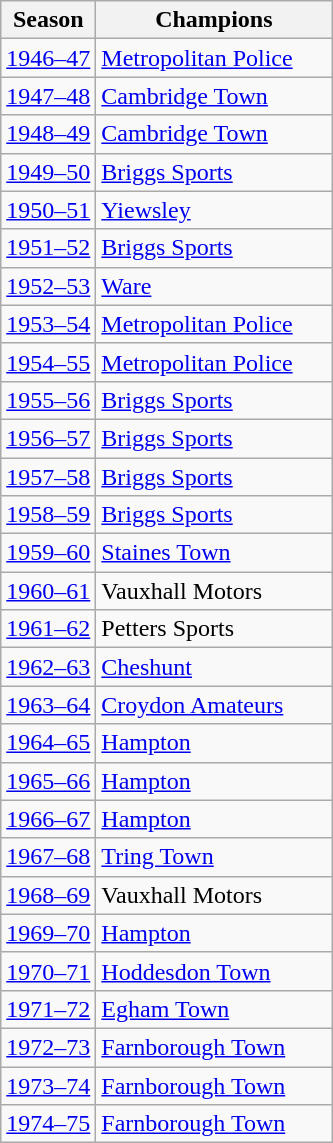<table class=wikitable>
<tr>
<th>Season</th>
<th width=150>Champions</th>
</tr>
<tr>
<td><a href='#'>1946–47</a></td>
<td><a href='#'>Metropolitan Police</a></td>
</tr>
<tr>
<td><a href='#'>1947–48</a></td>
<td><a href='#'>Cambridge Town</a></td>
</tr>
<tr>
<td><a href='#'>1948–49</a></td>
<td><a href='#'>Cambridge Town</a></td>
</tr>
<tr>
<td><a href='#'>1949–50</a></td>
<td><a href='#'>Briggs Sports</a></td>
</tr>
<tr>
<td><a href='#'>1950–51</a></td>
<td><a href='#'>Yiewsley</a></td>
</tr>
<tr>
<td><a href='#'>1951–52</a></td>
<td><a href='#'>Briggs Sports</a></td>
</tr>
<tr>
<td><a href='#'>1952–53</a></td>
<td><a href='#'>Ware</a></td>
</tr>
<tr>
<td><a href='#'>1953–54</a></td>
<td><a href='#'>Metropolitan Police</a></td>
</tr>
<tr>
<td><a href='#'>1954–55</a></td>
<td><a href='#'>Metropolitan Police</a></td>
</tr>
<tr>
<td><a href='#'>1955–56</a></td>
<td><a href='#'>Briggs Sports</a></td>
</tr>
<tr>
<td><a href='#'>1956–57</a></td>
<td><a href='#'>Briggs Sports</a></td>
</tr>
<tr>
<td><a href='#'>1957–58</a></td>
<td><a href='#'>Briggs Sports</a></td>
</tr>
<tr>
<td><a href='#'>1958–59</a></td>
<td><a href='#'>Briggs Sports</a></td>
</tr>
<tr>
<td><a href='#'>1959–60</a></td>
<td><a href='#'>Staines Town</a></td>
</tr>
<tr>
<td><a href='#'>1960–61</a></td>
<td>Vauxhall Motors</td>
</tr>
<tr>
<td><a href='#'>1961–62</a></td>
<td>Petters Sports</td>
</tr>
<tr>
<td><a href='#'>1962–63</a></td>
<td><a href='#'>Cheshunt</a></td>
</tr>
<tr>
<td><a href='#'>1963–64</a></td>
<td><a href='#'>Croydon Amateurs</a></td>
</tr>
<tr>
<td><a href='#'>1964–65</a></td>
<td><a href='#'>Hampton</a></td>
</tr>
<tr>
<td><a href='#'>1965–66</a></td>
<td><a href='#'>Hampton</a></td>
</tr>
<tr>
<td><a href='#'>1966–67</a></td>
<td><a href='#'>Hampton</a></td>
</tr>
<tr>
<td><a href='#'>1967–68</a></td>
<td><a href='#'>Tring Town</a></td>
</tr>
<tr>
<td><a href='#'>1968–69</a></td>
<td>Vauxhall Motors</td>
</tr>
<tr>
<td><a href='#'>1969–70</a></td>
<td><a href='#'>Hampton</a></td>
</tr>
<tr>
<td><a href='#'>1970–71</a></td>
<td><a href='#'>Hoddesdon Town</a></td>
</tr>
<tr>
<td><a href='#'>1971–72</a></td>
<td><a href='#'>Egham Town</a></td>
</tr>
<tr>
<td><a href='#'>1972–73</a></td>
<td><a href='#'>Farnborough Town</a></td>
</tr>
<tr>
<td><a href='#'>1973–74</a></td>
<td><a href='#'>Farnborough Town</a></td>
</tr>
<tr>
<td><a href='#'>1974–75</a></td>
<td><a href='#'>Farnborough Town</a></td>
</tr>
</table>
